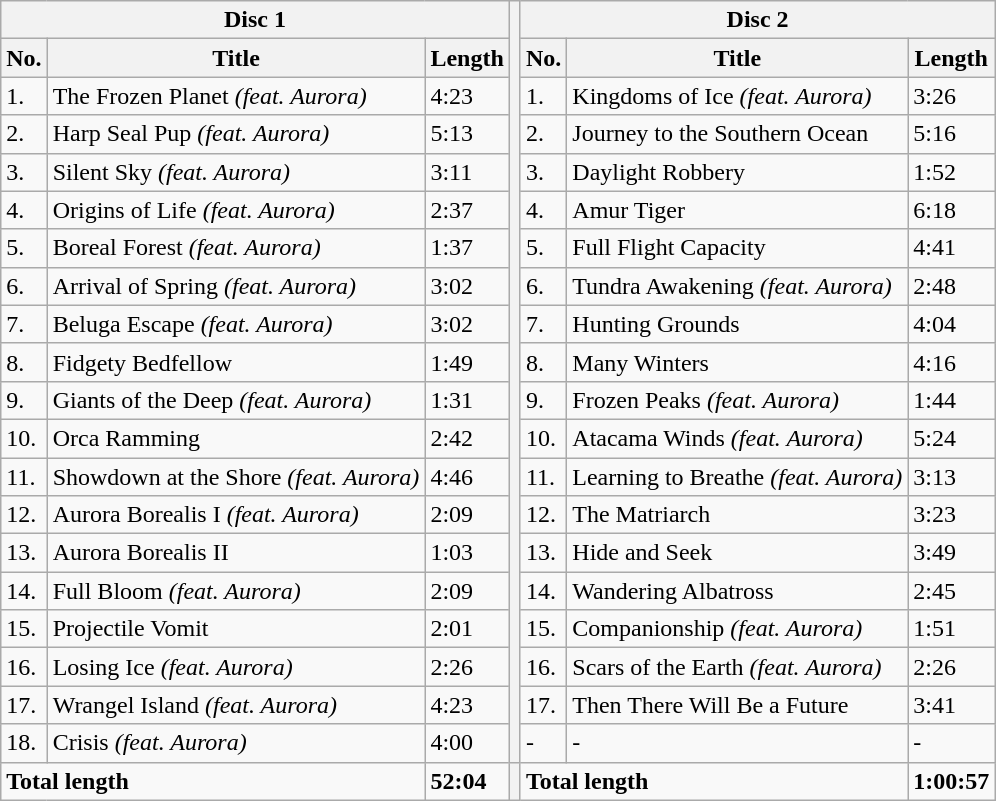<table class="wikitable mw-collapsible mw-collapsed">
<tr>
<th colspan="3">Disc 1</th>
<th rowspan="20"></th>
<th colspan="3">Disc 2</th>
</tr>
<tr>
<th><abbr>No.</abbr></th>
<th>Title</th>
<th>Length</th>
<th><abbr>No.</abbr></th>
<th>Title</th>
<th>Length</th>
</tr>
<tr>
<td>1.</td>
<td>The Frozen Planet <em>(feat. Aurora)</em></td>
<td>4:23</td>
<td>1.</td>
<td>Kingdoms of Ice <em>(feat. Aurora)</em></td>
<td>3:26</td>
</tr>
<tr>
<td>2.</td>
<td>Harp Seal Pup <em>(feat. Aurora)</em></td>
<td>5:13</td>
<td>2.</td>
<td>Journey to the Southern Ocean</td>
<td>5:16</td>
</tr>
<tr>
<td>3.</td>
<td>Silent Sky <em>(feat. Aurora)</em></td>
<td>3:11</td>
<td>3.</td>
<td>Daylight Robbery</td>
<td>1:52</td>
</tr>
<tr>
<td>4.</td>
<td>Origins of Life <em>(feat. Aurora)</em></td>
<td>2:37</td>
<td>4.</td>
<td>Amur Tiger</td>
<td>6:18</td>
</tr>
<tr>
<td>5.</td>
<td>Boreal Forest <em>(feat. Aurora)</em></td>
<td>1:37</td>
<td>5.</td>
<td>Full Flight Capacity</td>
<td>4:41</td>
</tr>
<tr>
<td>6.</td>
<td>Arrival of Spring <em>(feat. Aurora)</em></td>
<td>3:02</td>
<td>6.</td>
<td>Tundra Awakening <em>(feat. Aurora)</em></td>
<td>2:48</td>
</tr>
<tr>
<td>7.</td>
<td>Beluga Escape <em>(feat. Aurora)</em></td>
<td>3:02</td>
<td>7.</td>
<td>Hunting Grounds</td>
<td>4:04</td>
</tr>
<tr>
<td>8.</td>
<td>Fidgety Bedfellow</td>
<td>1:49</td>
<td>8.</td>
<td>Many Winters</td>
<td>4:16</td>
</tr>
<tr>
<td>9.</td>
<td>Giants of the Deep <em>(feat. Aurora)</em></td>
<td>1:31</td>
<td>9.</td>
<td>Frozen Peaks <em>(feat. Aurora)</em></td>
<td>1:44</td>
</tr>
<tr>
<td>10.</td>
<td>Orca Ramming</td>
<td>2:42</td>
<td>10.</td>
<td>Atacama Winds <em>(feat. Aurora)</em></td>
<td>5:24</td>
</tr>
<tr>
<td>11.</td>
<td>Showdown at the Shore <em>(feat. Aurora)</em></td>
<td>4:46</td>
<td>11.</td>
<td>Learning to Breathe <em>(feat. Aurora)</em></td>
<td>3:13</td>
</tr>
<tr>
<td>12.</td>
<td>Aurora Borealis I <em>(feat. Aurora)</em></td>
<td>2:09</td>
<td>12.</td>
<td>The Matriarch</td>
<td>3:23</td>
</tr>
<tr>
<td>13.</td>
<td>Aurora Borealis II</td>
<td>1:03</td>
<td>13.</td>
<td>Hide and Seek</td>
<td>3:49</td>
</tr>
<tr>
<td>14.</td>
<td>Full Bloom <em>(feat. Aurora)</em></td>
<td>2:09</td>
<td>14.</td>
<td>Wandering Albatross</td>
<td>2:45</td>
</tr>
<tr>
<td>15.</td>
<td>Projectile Vomit</td>
<td>2:01</td>
<td>15.</td>
<td>Companionship <em>(feat. Aurora)</em></td>
<td>1:51</td>
</tr>
<tr>
<td>16.</td>
<td>Losing Ice <em>(feat. Aurora)</em></td>
<td>2:26</td>
<td>16.</td>
<td>Scars of the Earth <em>(feat. Aurora)</em></td>
<td>2:26</td>
</tr>
<tr>
<td>17.</td>
<td>Wrangel Island <em>(feat. Aurora)</em></td>
<td>4:23</td>
<td>17.</td>
<td>Then There Will Be a Future</td>
<td>3:41</td>
</tr>
<tr>
<td>18.</td>
<td>Crisis <em>(feat. Aurora)</em></td>
<td>4:00</td>
<td>-</td>
<td>-</td>
<td>-</td>
</tr>
<tr>
<td colspan="2"><strong>Total length</strong></td>
<td><strong>52:04</strong></td>
<th></th>
<td colspan="2"><strong>Total length</strong></td>
<td><strong>1:00:57</strong></td>
</tr>
</table>
